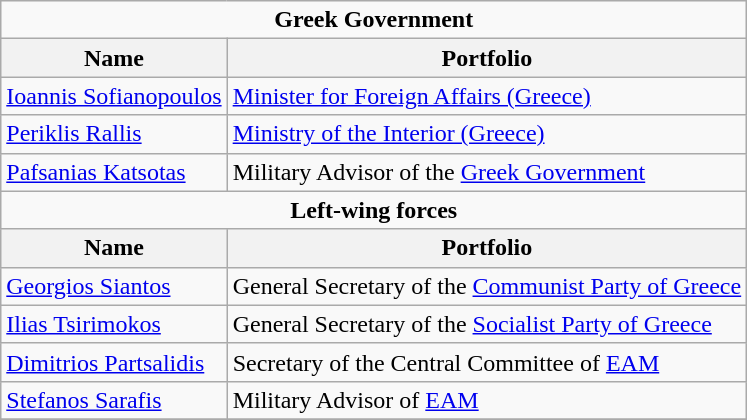<table class="wikitable">
<tr>
<td colspan=2 align=center><strong>Greek Government</strong></td>
</tr>
<tr>
<th>Name</th>
<th>Portfolio</th>
</tr>
<tr>
<td><a href='#'>Ioannis Sofianopoulos</a></td>
<td><a href='#'>Minister for Foreign Affairs (Greece)</a></td>
</tr>
<tr>
<td><a href='#'>Periklis Rallis</a></td>
<td><a href='#'>Ministry of the Interior (Greece)</a></td>
</tr>
<tr>
<td><a href='#'>Pafsanias Katsotas</a></td>
<td>Military Advisor of the <a href='#'>Greek Government</a></td>
</tr>
<tr>
<td colspan=2 align=center><strong>Left-wing forces</strong></td>
</tr>
<tr>
<th>Name</th>
<th>Portfolio</th>
</tr>
<tr>
<td><a href='#'>Georgios Siantos</a></td>
<td>General Secretary of the <a href='#'>Communist Party of Greece</a></td>
</tr>
<tr>
<td><a href='#'>Ilias Tsirimokos</a></td>
<td>General Secretary of the <a href='#'>Socialist Party of Greece</a></td>
</tr>
<tr>
<td><a href='#'>Dimitrios Partsalidis</a></td>
<td>Secretary of the Central Committee of <a href='#'>EAM</a></td>
</tr>
<tr>
<td><a href='#'>Stefanos Sarafis</a></td>
<td>Military Advisor of <a href='#'>EAM</a></td>
</tr>
<tr>
</tr>
</table>
